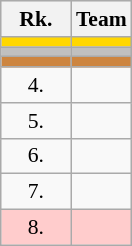<table class="wikitable" style="border:1px solid #AAAAAA;font-size:90%">
<tr bgcolor="#E4E4E4">
<th style="border-bottom:1px solid #AAAAAA" width=40>Rk.</th>
<th style="border-bottom:1px solid #AAAAAA">Team</th>
</tr>
<tr style="background:#ffd700;">
<td align=center></td>
<td></td>
</tr>
<tr style="background:#c0c0c0;">
<td align=center></td>
<td></td>
</tr>
<tr style="background:#CD853F;">
<td align=center></td>
<td></td>
</tr>
<tr>
<td align=center>4.</td>
<td></td>
</tr>
<tr>
<td align=center>5.</td>
<td></td>
</tr>
<tr>
<td align=center>6.</td>
<td></td>
</tr>
<tr>
<td align=center>7.</td>
<td></td>
</tr>
<tr style="background:#ffcccc;">
<td align=center>8.</td>
<td></td>
</tr>
</table>
